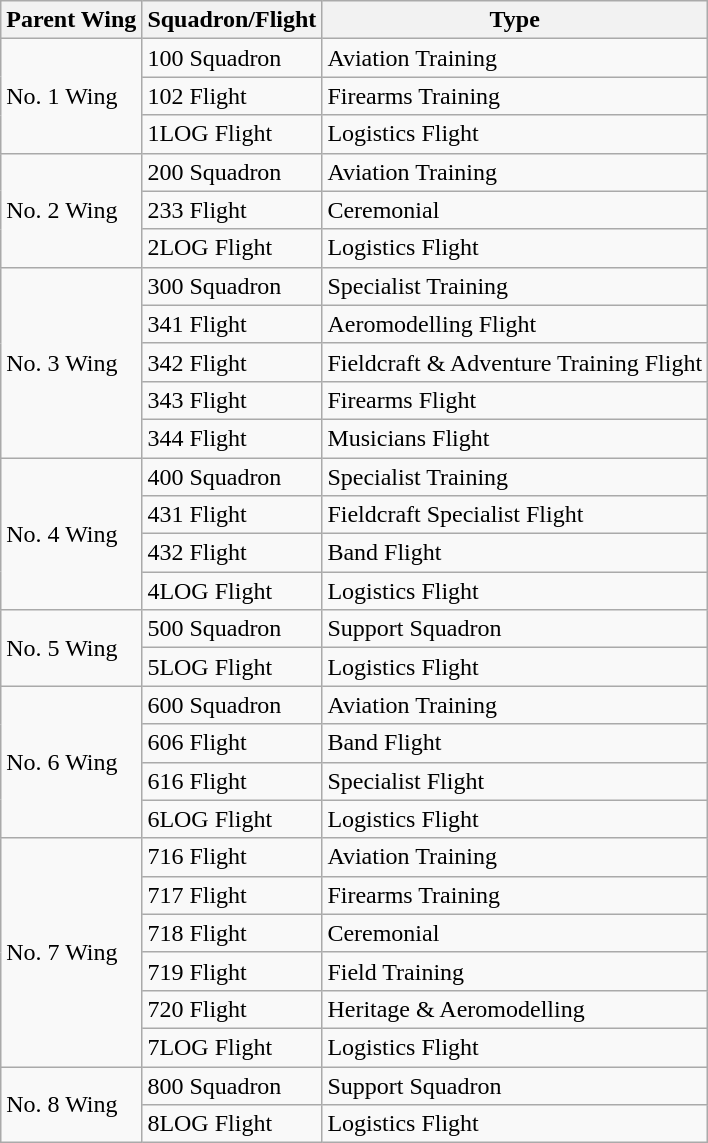<table class="wikitable">
<tr>
<th>Parent Wing</th>
<th>Squadron/Flight</th>
<th>Type</th>
</tr>
<tr>
<td rowspan="3">No. 1 Wing</td>
<td>100 Squadron</td>
<td>Aviation Training</td>
</tr>
<tr>
<td>102 Flight</td>
<td>Firearms Training</td>
</tr>
<tr>
<td>1LOG Flight</td>
<td>Logistics Flight</td>
</tr>
<tr>
<td rowspan="3">No. 2 Wing</td>
<td>200 Squadron</td>
<td>Aviation Training</td>
</tr>
<tr>
<td>233 Flight</td>
<td>Ceremonial</td>
</tr>
<tr>
<td>2LOG Flight</td>
<td>Logistics Flight</td>
</tr>
<tr>
<td rowspan="5">No. 3 Wing</td>
<td>300 Squadron</td>
<td>Specialist Training</td>
</tr>
<tr>
<td>341 Flight</td>
<td>Aeromodelling Flight</td>
</tr>
<tr>
<td>342 Flight</td>
<td>Fieldcraft & Adventure Training Flight</td>
</tr>
<tr>
<td>343 Flight</td>
<td>Firearms Flight</td>
</tr>
<tr>
<td>344 Flight</td>
<td>Musicians Flight</td>
</tr>
<tr>
<td rowspan="4">No. 4 Wing</td>
<td>400 Squadron</td>
<td>Specialist Training</td>
</tr>
<tr>
<td>431 Flight</td>
<td>Fieldcraft Specialist Flight</td>
</tr>
<tr>
<td>432 Flight</td>
<td>Band Flight</td>
</tr>
<tr>
<td>4LOG Flight</td>
<td>Logistics Flight</td>
</tr>
<tr>
<td rowspan="2">No. 5 Wing</td>
<td>500 Squadron</td>
<td>Support Squadron</td>
</tr>
<tr>
<td>5LOG Flight</td>
<td>Logistics Flight</td>
</tr>
<tr>
<td rowspan="4">No. 6 Wing</td>
<td>600 Squadron</td>
<td>Aviation Training</td>
</tr>
<tr>
<td>606 Flight</td>
<td>Band Flight</td>
</tr>
<tr>
<td>616 Flight</td>
<td>Specialist Flight</td>
</tr>
<tr>
<td>6LOG Flight</td>
<td>Logistics Flight</td>
</tr>
<tr>
<td rowspan="6">No. 7 Wing</td>
<td>716 Flight</td>
<td>Aviation Training</td>
</tr>
<tr>
<td>717 Flight</td>
<td>Firearms Training</td>
</tr>
<tr>
<td>718 Flight</td>
<td>Ceremonial</td>
</tr>
<tr>
<td>719 Flight</td>
<td>Field Training</td>
</tr>
<tr>
<td>720 Flight</td>
<td>Heritage & Aeromodelling</td>
</tr>
<tr>
<td>7LOG Flight</td>
<td>Logistics Flight</td>
</tr>
<tr>
<td rowspan="2">No. 8 Wing</td>
<td>800 Squadron</td>
<td>Support Squadron</td>
</tr>
<tr>
<td>8LOG Flight</td>
<td>Logistics Flight</td>
</tr>
</table>
